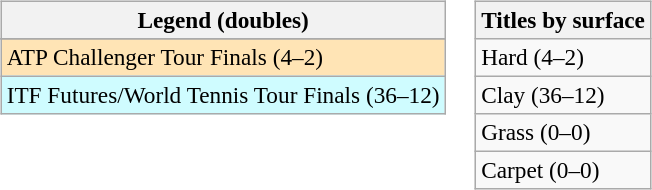<table>
<tr valign=top>
<td><br><table class=wikitable style=font-size:97%>
<tr>
<th>Legend (doubles)</th>
</tr>
<tr bgcolor=e5d1cb>
</tr>
<tr bgcolor=moccasin>
<td>ATP Challenger Tour Finals (4–2)</td>
</tr>
<tr bgcolor=cffcff>
<td>ITF Futures/World Tennis Tour Finals (36–12)</td>
</tr>
</table>
</td>
<td><br><table class=wikitable style=font-size:97%>
<tr>
<th>Titles by surface</th>
</tr>
<tr>
<td>Hard (4–2)</td>
</tr>
<tr>
<td>Clay (36–12)</td>
</tr>
<tr>
<td>Grass (0–0)</td>
</tr>
<tr>
<td>Carpet (0–0)</td>
</tr>
</table>
</td>
</tr>
</table>
